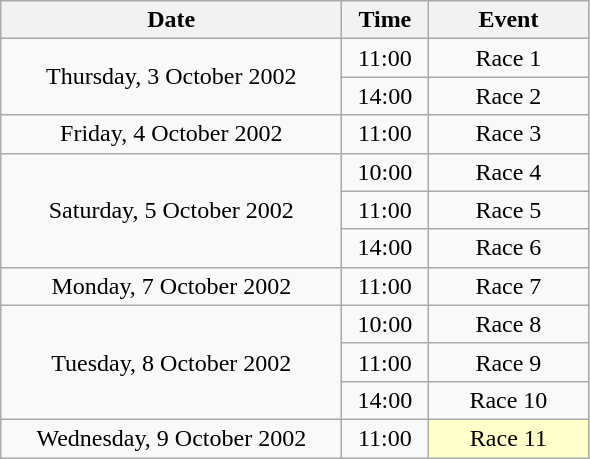<table class = "wikitable" style="text-align:center;">
<tr>
<th width=220>Date</th>
<th width=50>Time</th>
<th width=100>Event</th>
</tr>
<tr>
<td rowspan=2>Thursday, 3 October 2002</td>
<td>11:00</td>
<td>Race 1</td>
</tr>
<tr>
<td>14:00</td>
<td>Race 2</td>
</tr>
<tr>
<td>Friday, 4 October 2002</td>
<td>11:00</td>
<td>Race 3</td>
</tr>
<tr>
<td rowspan=3>Saturday, 5 October 2002</td>
<td>10:00</td>
<td>Race 4</td>
</tr>
<tr>
<td>11:00</td>
<td>Race 5</td>
</tr>
<tr>
<td>14:00</td>
<td>Race 6</td>
</tr>
<tr>
<td>Monday, 7 October 2002</td>
<td>11:00</td>
<td>Race 7</td>
</tr>
<tr>
<td rowspan=3>Tuesday, 8 October 2002</td>
<td>10:00</td>
<td>Race 8</td>
</tr>
<tr>
<td>11:00</td>
<td>Race 9</td>
</tr>
<tr>
<td>14:00</td>
<td>Race 10</td>
</tr>
<tr>
<td>Wednesday, 9 October 2002</td>
<td>11:00</td>
<td bgcolor=ffffcc>Race 11</td>
</tr>
</table>
